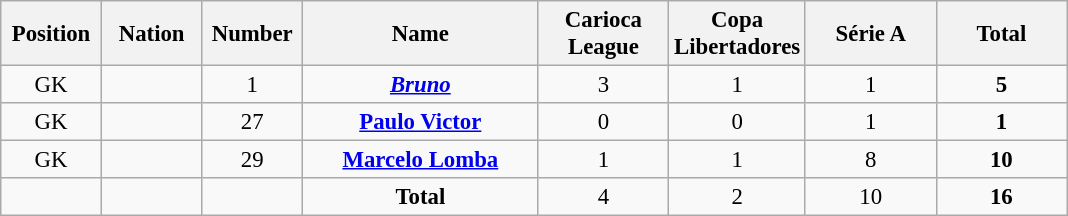<table class="wikitable" style="font-size: 95%; text-align: center;">
<tr>
<th width=60>Position</th>
<th width=60>Nation</th>
<th width=60>Number</th>
<th width=150>Name</th>
<th width=80>Carioca League</th>
<th width=80>Copa Libertadores</th>
<th width=80>Série A</th>
<th width=80>Total</th>
</tr>
<tr>
<td>GK</td>
<td></td>
<td>1</td>
<td><strong><em><a href='#'>Bruno</a></em></strong></td>
<td>3</td>
<td>1</td>
<td>1</td>
<td><strong>5</strong></td>
</tr>
<tr>
<td>GK</td>
<td></td>
<td>27</td>
<td><strong><a href='#'>Paulo Victor</a></strong></td>
<td>0</td>
<td>0</td>
<td>1</td>
<td><strong>1</strong></td>
</tr>
<tr>
<td>GK</td>
<td></td>
<td>29</td>
<td><strong><a href='#'>Marcelo Lomba</a></strong></td>
<td>1</td>
<td>1</td>
<td>8</td>
<td><strong>10</strong></td>
</tr>
<tr>
<td></td>
<td></td>
<td></td>
<td><strong>Total</strong></td>
<td>4</td>
<td>2</td>
<td>10</td>
<td><strong>16</strong></td>
</tr>
</table>
